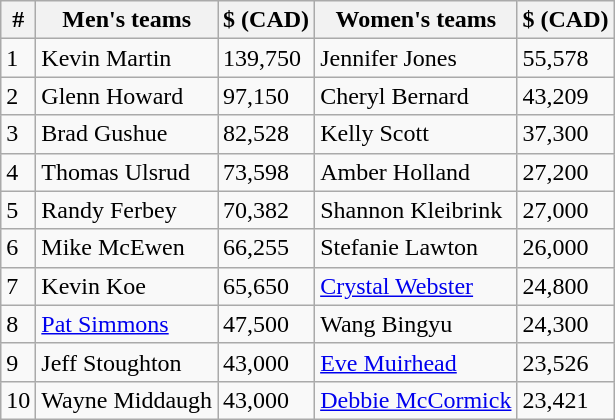<table class="wikitable">
<tr>
<th>#</th>
<th>Men's teams</th>
<th>$ (CAD)</th>
<th>Women's teams</th>
<th>$ (CAD)</th>
</tr>
<tr>
<td>1</td>
<td>Kevin Martin</td>
<td>139,750</td>
<td>Jennifer Jones</td>
<td>55,578</td>
</tr>
<tr>
<td>2</td>
<td>Glenn Howard</td>
<td>97,150</td>
<td>Cheryl Bernard</td>
<td>43,209</td>
</tr>
<tr>
<td>3</td>
<td>Brad Gushue</td>
<td>82,528</td>
<td>Kelly Scott</td>
<td>37,300</td>
</tr>
<tr>
<td>4</td>
<td>Thomas Ulsrud</td>
<td>73,598</td>
<td>Amber Holland</td>
<td>27,200</td>
</tr>
<tr>
<td>5</td>
<td>Randy Ferbey</td>
<td>70,382</td>
<td>Shannon Kleibrink</td>
<td>27,000</td>
</tr>
<tr>
<td>6</td>
<td>Mike McEwen</td>
<td>66,255</td>
<td>Stefanie Lawton</td>
<td>26,000</td>
</tr>
<tr>
<td>7</td>
<td>Kevin Koe</td>
<td>65,650</td>
<td><a href='#'>Crystal Webster</a></td>
<td>24,800</td>
</tr>
<tr>
<td>8</td>
<td><a href='#'>Pat Simmons</a></td>
<td>47,500</td>
<td>Wang Bingyu</td>
<td>24,300</td>
</tr>
<tr>
<td>9</td>
<td>Jeff Stoughton</td>
<td>43,000</td>
<td><a href='#'>Eve Muirhead</a></td>
<td>23,526</td>
</tr>
<tr>
<td>10</td>
<td>Wayne Middaugh</td>
<td>43,000</td>
<td><a href='#'>Debbie McCormick</a></td>
<td>23,421</td>
</tr>
</table>
